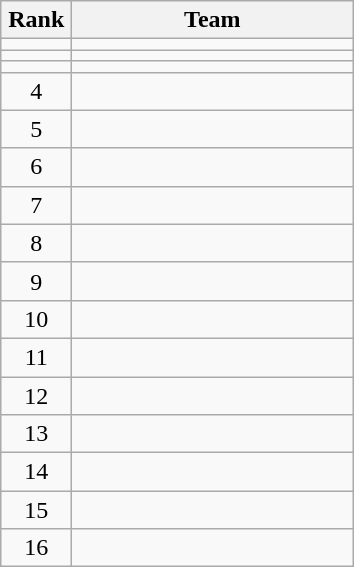<table class="wikitable" style="text-align: center;">
<tr>
<th width=40>Rank</th>
<th width=180>Team</th>
</tr>
<tr>
<td></td>
<td align=left></td>
</tr>
<tr>
<td></td>
<td align=left></td>
</tr>
<tr>
<td></td>
<td align=left></td>
</tr>
<tr>
<td>4</td>
<td align=left></td>
</tr>
<tr>
<td>5</td>
<td align=left></td>
</tr>
<tr>
<td>6</td>
<td align=left></td>
</tr>
<tr>
<td>7</td>
<td align=left></td>
</tr>
<tr>
<td>8</td>
<td align=left></td>
</tr>
<tr>
<td>9</td>
<td align=left></td>
</tr>
<tr>
<td>10</td>
<td align=left></td>
</tr>
<tr>
<td>11</td>
<td align=left></td>
</tr>
<tr>
<td>12</td>
<td align=left></td>
</tr>
<tr>
<td>13</td>
<td align=left></td>
</tr>
<tr>
<td>14</td>
<td align=left></td>
</tr>
<tr>
<td>15</td>
<td align=left></td>
</tr>
<tr>
<td>16</td>
<td align=left></td>
</tr>
</table>
